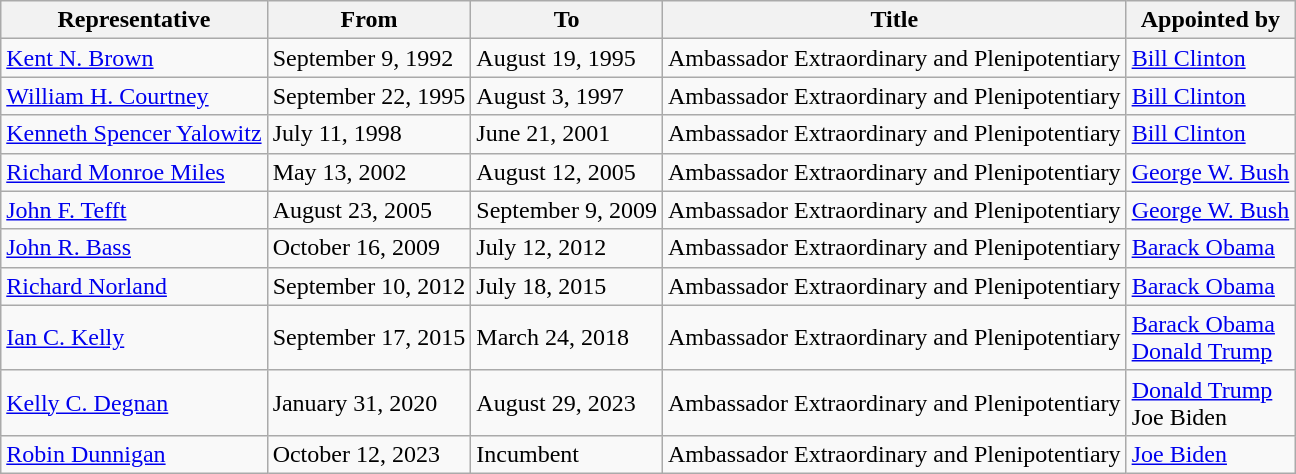<table class=wikitable>
<tr>
<th>Representative</th>
<th>From</th>
<th>To</th>
<th>Title</th>
<th>Appointed by</th>
</tr>
<tr>
<td><a href='#'>Kent N. Brown</a></td>
<td>September 9, 1992</td>
<td>August 19, 1995</td>
<td>Ambassador Extraordinary and Plenipotentiary</td>
<td><a href='#'>Bill Clinton</a></td>
</tr>
<tr>
<td><a href='#'>William H. Courtney</a></td>
<td>September 22, 1995</td>
<td>August 3, 1997</td>
<td>Ambassador Extraordinary and Plenipotentiary</td>
<td><a href='#'>Bill Clinton</a></td>
</tr>
<tr>
<td><a href='#'>Kenneth Spencer Yalowitz</a></td>
<td>July 11, 1998</td>
<td>June 21, 2001</td>
<td>Ambassador Extraordinary and Plenipotentiary</td>
<td><a href='#'>Bill Clinton</a></td>
</tr>
<tr>
<td><a href='#'>Richard Monroe Miles</a></td>
<td>May 13, 2002</td>
<td>August 12, 2005</td>
<td>Ambassador Extraordinary and Plenipotentiary</td>
<td><a href='#'>George W. Bush</a></td>
</tr>
<tr>
<td><a href='#'>John F. Tefft</a></td>
<td>August 23, 2005</td>
<td>September 9, 2009</td>
<td>Ambassador Extraordinary and Plenipotentiary</td>
<td><a href='#'>George W. Bush</a></td>
</tr>
<tr>
<td><a href='#'>John R. Bass</a></td>
<td>October 16, 2009</td>
<td>July 12, 2012</td>
<td>Ambassador Extraordinary and Plenipotentiary</td>
<td><a href='#'>Barack Obama</a></td>
</tr>
<tr>
<td><a href='#'>Richard Norland</a></td>
<td>September 10, 2012</td>
<td>July 18, 2015</td>
<td>Ambassador Extraordinary and Plenipotentiary</td>
<td><a href='#'>Barack Obama</a></td>
</tr>
<tr>
<td><a href='#'>Ian C. Kelly</a></td>
<td>September 17, 2015</td>
<td>March 24, 2018</td>
<td>Ambassador Extraordinary and Plenipotentiary</td>
<td><a href='#'>Barack Obama</a><br><a href='#'>Donald Trump</a></td>
</tr>
<tr>
<td><a href='#'>Kelly C. Degnan</a></td>
<td>January 31, 2020</td>
<td>August 29, 2023</td>
<td>Ambassador Extraordinary and Plenipotentiary</td>
<td><a href='#'>Donald Trump</a><br>Joe Biden</td>
</tr>
<tr>
<td><a href='#'>Robin Dunnigan</a></td>
<td>October 12, 2023</td>
<td>Incumbent</td>
<td>Ambassador Extraordinary and Plenipotentiary</td>
<td><a href='#'>Joe Biden</a></td>
</tr>
</table>
